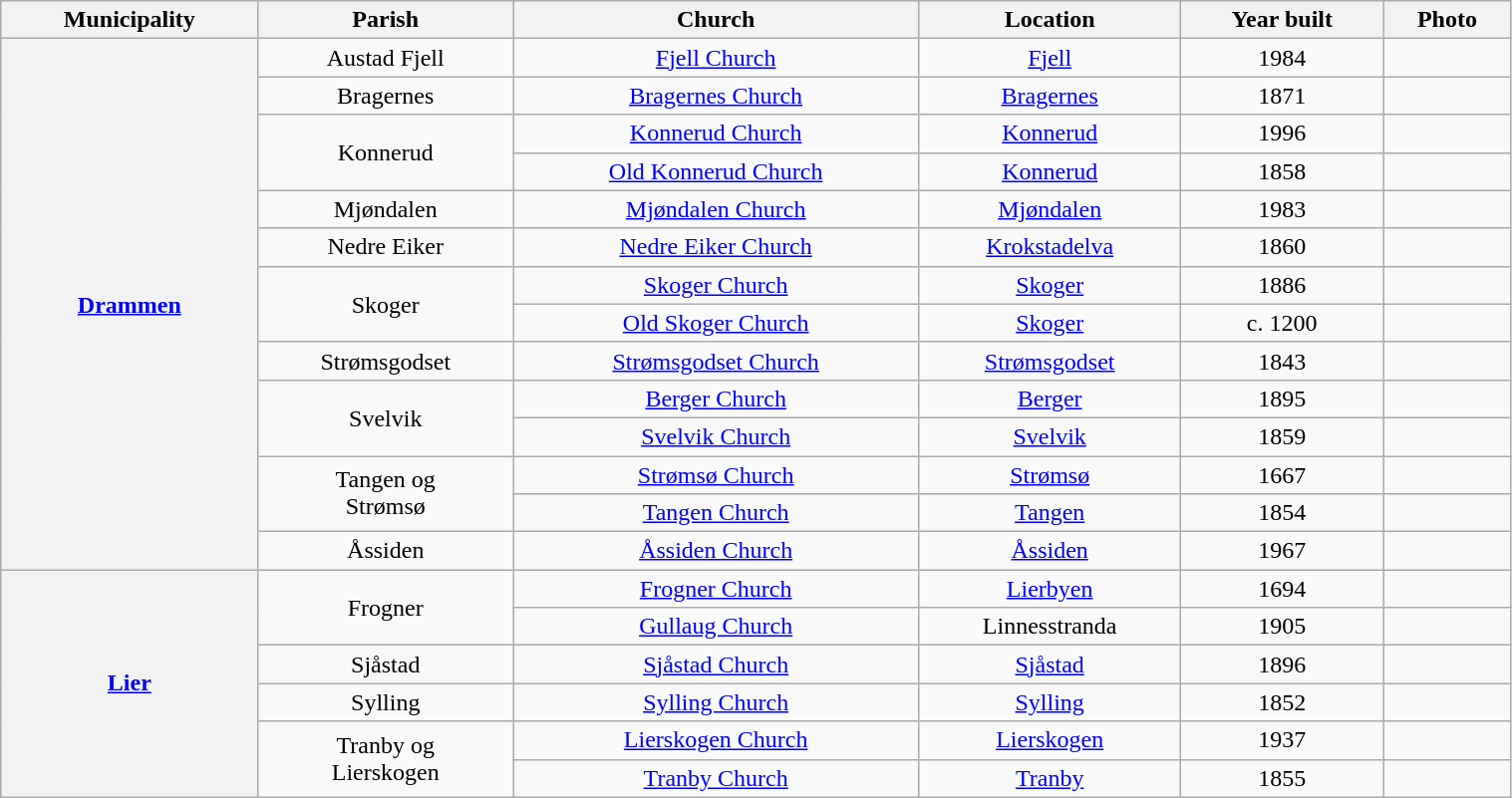<table class="wikitable" style="text-align: center; width: 80%;">
<tr>
<th>Municipality</th>
<th>Parish </th>
<th>Church</th>
<th>Location</th>
<th>Year built</th>
<th>Photo</th>
</tr>
<tr>
<th rowspan="14"><a href='#'>Drammen</a></th>
<td rowspan="1">Austad Fjell</td>
<td><a href='#'>Fjell Church</a></td>
<td><a href='#'>Fjell</a></td>
<td>1984</td>
<td></td>
</tr>
<tr>
<td rowspan="1">Bragernes</td>
<td><a href='#'>Bragernes Church</a></td>
<td><a href='#'>Bragernes</a></td>
<td>1871</td>
<td></td>
</tr>
<tr>
<td rowspan="2">Konnerud</td>
<td><a href='#'>Konnerud Church</a></td>
<td><a href='#'>Konnerud</a></td>
<td>1996</td>
<td></td>
</tr>
<tr>
<td><a href='#'>Old Konnerud Church</a></td>
<td><a href='#'>Konnerud</a></td>
<td>1858</td>
<td></td>
</tr>
<tr>
<td rowspan="1">Mjøndalen</td>
<td><a href='#'>Mjøndalen Church</a></td>
<td><a href='#'>Mjøndalen</a></td>
<td>1983</td>
<td></td>
</tr>
<tr>
<td rowspan="1">Nedre Eiker</td>
<td><a href='#'>Nedre Eiker Church</a></td>
<td><a href='#'>Krokstadelva</a></td>
<td>1860</td>
<td></td>
</tr>
<tr>
<td rowspan="2">Skoger</td>
<td><a href='#'>Skoger Church</a></td>
<td><a href='#'>Skoger</a></td>
<td>1886</td>
<td></td>
</tr>
<tr>
<td><a href='#'>Old Skoger Church</a></td>
<td><a href='#'>Skoger</a></td>
<td>c. 1200</td>
<td></td>
</tr>
<tr>
<td rowspan="1">Strømsgodset</td>
<td><a href='#'>Strømsgodset Church</a></td>
<td><a href='#'>Strømsgodset</a></td>
<td>1843</td>
<td></td>
</tr>
<tr>
<td rowspan="2">Svelvik</td>
<td><a href='#'>Berger Church</a></td>
<td><a href='#'>Berger</a></td>
<td>1895</td>
<td></td>
</tr>
<tr>
<td><a href='#'>Svelvik Church</a></td>
<td><a href='#'>Svelvik</a></td>
<td>1859</td>
<td></td>
</tr>
<tr>
<td rowspan="2">Tangen og<br>Strømsø</td>
<td><a href='#'>Strømsø Church</a></td>
<td><a href='#'>Strømsø</a></td>
<td>1667</td>
<td></td>
</tr>
<tr>
<td><a href='#'>Tangen Church</a></td>
<td><a href='#'>Tangen</a></td>
<td>1854</td>
<td></td>
</tr>
<tr>
<td rowspan="1">Åssiden</td>
<td><a href='#'>Åssiden Church</a></td>
<td><a href='#'>Åssiden</a></td>
<td>1967</td>
<td></td>
</tr>
<tr>
<th rowspan="6"><a href='#'>Lier</a></th>
<td rowspan="2">Frogner</td>
<td><a href='#'>Frogner Church</a></td>
<td><a href='#'>Lierbyen</a></td>
<td>1694</td>
<td></td>
</tr>
<tr>
<td><a href='#'>Gullaug Church</a></td>
<td>Linnesstranda</td>
<td>1905</td>
<td></td>
</tr>
<tr>
<td rowspan="1">Sjåstad</td>
<td><a href='#'>Sjåstad Church</a></td>
<td><a href='#'>Sjåstad</a></td>
<td>1896</td>
<td></td>
</tr>
<tr>
<td rowspan="1">Sylling</td>
<td><a href='#'>Sylling Church</a></td>
<td><a href='#'>Sylling</a></td>
<td>1852</td>
<td></td>
</tr>
<tr>
<td rowspan="2">Tranby og<br>Lierskogen</td>
<td><a href='#'>Lierskogen Church</a></td>
<td><a href='#'>Lierskogen</a></td>
<td>1937</td>
<td></td>
</tr>
<tr>
<td><a href='#'>Tranby Church</a></td>
<td><a href='#'>Tranby</a></td>
<td>1855</td>
<td></td>
</tr>
</table>
